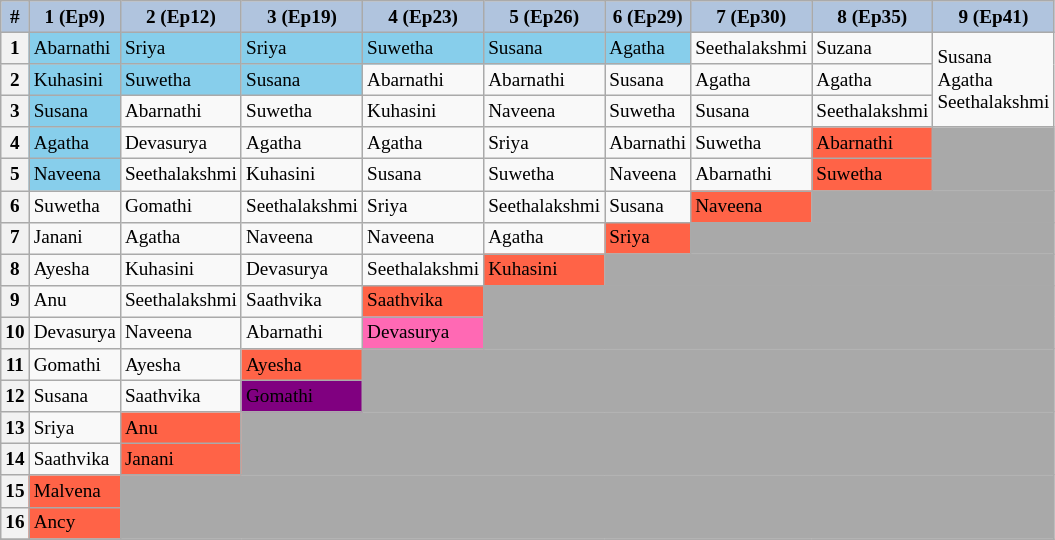<table class="wikitable" style="text-align:left; font-size:80%">
<tr>
<th style= "background:LightSteelBlue;">#</th>
<th style= "background:LightSteelBlue;">1 (Ep9)</th>
<th style= "background:LightSteelBlue;">2 (Ep12)</th>
<th style= "background:LightSteelBlue;">3 (Ep19)</th>
<th style= "background:LightSteelBlue;">4 (Ep23)</th>
<th style= "background:LightSteelBlue;">5 (Ep26)</th>
<th style= "background:LightSteelBlue;">6 (Ep29)</th>
<th style= "background:LightSteelBlue;">7 (Ep30)</th>
<th style= "background:LightSteelBlue;">8 (Ep35)</th>
<th style= "background:LightSteelBlue;">9 (Ep41)</th>
</tr>
<tr>
<th>1</th>
<td rowspan="1" bgcolor="skyblue">Abarnathi</td>
<td rowspan="1" bgcolor="skyblue">Sriya</td>
<td rowspan="1" bgcolor="skyblue">Sriya</td>
<td rowspan="1" bgcolor="skyblue">Suwetha</td>
<td rowspan="1" bgcolor="skyblue">Susana</td>
<td rowspan="1" bgcolor="skyblue">Agatha</td>
<td>Seethalakshmi</td>
<td>Suzana</td>
<td rowspan="3">Susana<br>Agatha<br>Seethalakshmi</td>
</tr>
<tr>
<th>2</th>
<td rowspan="1" bgcolor="skyblue">Kuhasini</td>
<td rowspan="1" bgcolor="skyblue">Suwetha</td>
<td rowspan="1" bgcolor="skyblue">Susana</td>
<td>Abarnathi</td>
<td>Abarnathi</td>
<td>Susana</td>
<td>Agatha</td>
<td>Agatha</td>
</tr>
<tr>
<th>3</th>
<td rowspan="1" bgcolor="skyblue">Susana</td>
<td rowspan="1">Abarnathi</td>
<td rowspan="1">Suwetha</td>
<td>Kuhasini</td>
<td>Naveena</td>
<td>Suwetha</td>
<td>Susana</td>
<td>Seethalakshmi</td>
</tr>
<tr>
<th>4</th>
<td rowspan="1" bgcolor="skyblue">Agatha</td>
<td>Devasurya</td>
<td rowspan="1">Agatha</td>
<td>Agatha</td>
<td>Sriya</td>
<td>Abarnathi</td>
<td>Suwetha</td>
<td bgcolor="tomato">Abarnathi</td>
<td colspan="1" rowspan="2" bgcolor="darkgray"></td>
</tr>
<tr>
<th>5</th>
<td rowspan="1" bgcolor="skyblue">Naveena</td>
<td rowspan="1">Seethalakshmi</td>
<td rowspan="1">Kuhasini</td>
<td>Susana</td>
<td>Suwetha</td>
<td>Naveena</td>
<td>Abarnathi</td>
<td bgcolor="tomato">Suwetha</td>
</tr>
<tr>
<th>6</th>
<td>Suwetha</td>
<td>Gomathi</td>
<td>Seethalakshmi</td>
<td>Sriya</td>
<td>Seethalakshmi</td>
<td>Susana</td>
<td bgcolor="tomato">Naveena</td>
<td colspan="2" rowspan="1" bgcolor="darkgray"></td>
</tr>
<tr>
<th>7</th>
<td>Janani</td>
<td>Agatha</td>
<td>Naveena</td>
<td>Naveena</td>
<td>Agatha</td>
<td bgcolor="tomato">Sriya</td>
<td colspan="3" rowspan="1" bgcolor="darkgray"></td>
</tr>
<tr>
<th>8</th>
<td>Ayesha</td>
<td rowspan="1">Kuhasini</td>
<td>Devasurya</td>
<td>Seethalakshmi</td>
<td bgcolor="tomato">Kuhasini</td>
<td colspan="4" rowspan="1" bgcolor="darkgray"></td>
</tr>
<tr>
<th>9</th>
<td>Anu</td>
<td>Seethalakshmi</td>
<td>Saathvika</td>
<td bgcolor="tomato">Saathvika</td>
<td colspan="5" rowspan="2" bgcolor="darkgray"></td>
</tr>
<tr>
<th>10</th>
<td>Devasurya</td>
<td>Naveena</td>
<td>Abarnathi</td>
<td bgcolor="hotpink">Devasurya</td>
</tr>
<tr>
<th>11</th>
<td>Gomathi</td>
<td>Ayesha</td>
<td bgcolor="tomato">Ayesha</td>
<td colspan="6" rowspan="2" bgcolor="darkgray"></td>
</tr>
<tr>
<th>12</th>
<td>Susana</td>
<td>Saathvika</td>
<td bgcolor="purple">Gomathi</td>
</tr>
<tr>
<th>13</th>
<td>Sriya</td>
<td bgcolor="tomato">Anu</td>
<td colspan="7" rowspan="2" bgcolor="darkgray"></td>
</tr>
<tr>
<th>14</th>
<td>Saathvika</td>
<td bgcolor="tomato">Janani</td>
</tr>
<tr>
<th>15</th>
<td bgcolor="tomato">Malvena</td>
<td colspan="8" rowspan="2" bgcolor="darkgray"></td>
</tr>
<tr>
<th>16</th>
<td bgcolor="tomato">Ancy</td>
</tr>
<tr>
</tr>
</table>
